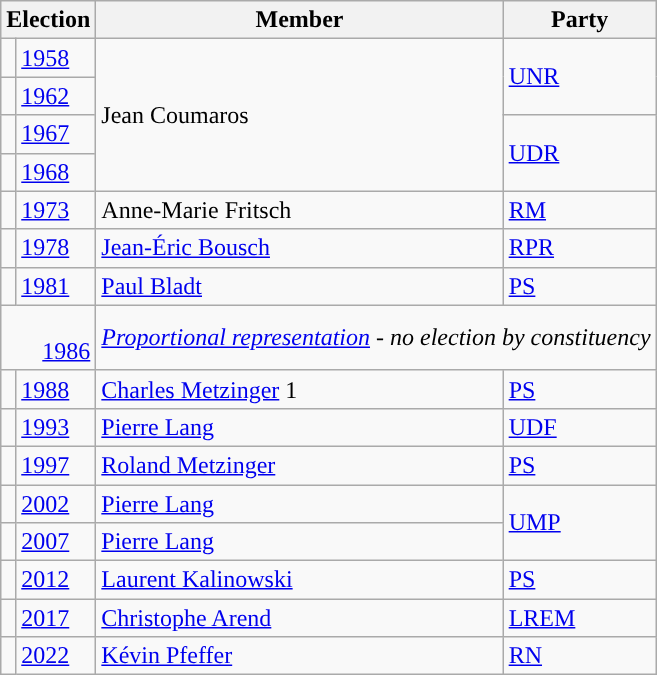<table class="wikitable">
<tr>
<th colspan="2">Election</th>
<th>Member</th>
<th>Party</th>
</tr>
<tr>
<td style="color:inherit;background-color: "></td>
<td><a href='#'>1958</a></td>
<td rowspan="4">Jean Coumaros</td>
<td rowspan="2"><a href='#'>UNR</a></td>
</tr>
<tr>
<td style="color:inherit;background-color: "></td>
<td><a href='#'>1962</a></td>
</tr>
<tr>
<td style="color:inherit;background-color: "></td>
<td><a href='#'>1967</a></td>
<td rowspan="2"><a href='#'>UDR</a></td>
</tr>
<tr>
<td style="color:inherit;background-color: "></td>
<td><a href='#'>1968</a></td>
</tr>
<tr>
<td style="color:inherit;background-color: "></td>
<td><a href='#'>1973</a></td>
<td>Anne-Marie Fritsch</td>
<td><a href='#'>RM</a></td>
</tr>
<tr>
<td style="color:inherit;background-color: "></td>
<td><a href='#'>1978</a></td>
<td><a href='#'>Jean-Éric Bousch</a></td>
<td><a href='#'>RPR</a></td>
</tr>
<tr>
<td style="color:inherit;background-color: "></td>
<td><a href='#'>1981</a></td>
<td><a href='#'>Paul Bladt</a></td>
<td><a href='#'>PS</a></td>
</tr>
<tr>
<td colspan="2" align="right"><br><a href='#'>1986</a></td>
<td colspan="2"><em><a href='#'>Proportional representation</a> - no election by constituency</em></td>
</tr>
<tr>
<td style="color:inherit;background-color: "></td>
<td><a href='#'>1988</a></td>
<td><a href='#'>Charles Metzinger</a> 1</td>
<td><a href='#'>PS</a></td>
</tr>
<tr>
<td style="color:inherit;background-color: "></td>
<td><a href='#'>1993</a></td>
<td><a href='#'>Pierre Lang</a></td>
<td><a href='#'>UDF</a></td>
</tr>
<tr>
<td style="color:inherit;background-color: "></td>
<td><a href='#'>1997</a></td>
<td><a href='#'>Roland Metzinger</a></td>
<td><a href='#'>PS</a></td>
</tr>
<tr>
<td style="color:inherit;background-color: "></td>
<td><a href='#'>2002</a></td>
<td><a href='#'>Pierre Lang</a></td>
<td rowspan="2"><a href='#'>UMP</a></td>
</tr>
<tr>
<td style="color:inherit;background-color: "></td>
<td><a href='#'>2007</a></td>
<td><a href='#'>Pierre Lang</a></td>
</tr>
<tr>
<td style="color:inherit;background-color: "></td>
<td><a href='#'>2012</a></td>
<td><a href='#'>Laurent Kalinowski</a></td>
<td><a href='#'>PS</a></td>
</tr>
<tr>
<td style="color:inherit;background-color: "></td>
<td><a href='#'>2017</a></td>
<td><a href='#'>Christophe Arend</a></td>
<td><a href='#'>LREM</a></td>
</tr>
<tr>
<td style="color:inherit;background-color: "></td>
<td><a href='#'>2022</a></td>
<td><a href='#'>Kévin Pfeffer</a></td>
<td><a href='#'>RN</a></td>
</tr>
</table>
